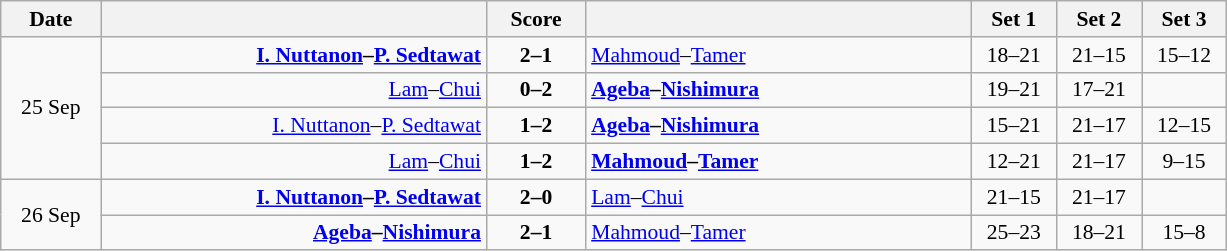<table class="wikitable" style="text-align: center; font-size:90% ">
<tr>
<th width="60">Date</th>
<th align="right" width="250"></th>
<th width="60">Score</th>
<th align="left" width="250"></th>
<th width="50">Set 1</th>
<th width="50">Set 2</th>
<th width="50">Set 3</th>
</tr>
<tr>
<td rowspan=4>25 Sep</td>
<td align=right><strong><a href='#'>I. Nuttanon</a>–<a href='#'>P. Sedtawat</a> </strong></td>
<td align=center><strong>2–1</strong></td>
<td align=left> <a href='#'>Mahmoud</a>–<a href='#'>Tamer</a></td>
<td>18–21</td>
<td>21–15</td>
<td>15–12</td>
</tr>
<tr>
<td align=right><a href='#'>Lam</a>–<a href='#'>Chui</a> </td>
<td align=center><strong>0–2</strong></td>
<td align=left><strong> <a href='#'>Ageba</a>–<a href='#'>Nishimura</a></strong></td>
<td>19–21</td>
<td>17–21</td>
<td></td>
</tr>
<tr>
<td align=right><a href='#'>I. Nuttanon</a>–<a href='#'>P. Sedtawat</a> </td>
<td align=center><strong>1–2</strong></td>
<td align=left><strong> <a href='#'>Ageba</a>–<a href='#'>Nishimura</a></strong></td>
<td>15–21</td>
<td>21–17</td>
<td>12–15</td>
</tr>
<tr>
<td align=right><a href='#'>Lam</a>–<a href='#'>Chui</a> </td>
<td align=center><strong>1–2</strong></td>
<td align=left><strong> <a href='#'>Mahmoud</a>–<a href='#'>Tamer</a></strong></td>
<td>12–21</td>
<td>21–17</td>
<td>9–15</td>
</tr>
<tr>
<td rowspan=2>26 Sep</td>
<td align=right><strong><a href='#'>I. Nuttanon</a>–<a href='#'>P. Sedtawat</a> </strong></td>
<td align=center><strong>2–0</strong></td>
<td align=left> <a href='#'>Lam</a>–<a href='#'>Chui</a></td>
<td>21–15</td>
<td>21–17</td>
<td></td>
</tr>
<tr>
<td align=right><strong><a href='#'>Ageba</a>–<a href='#'>Nishimura</a> </strong></td>
<td align=center><strong>2–1</strong></td>
<td align=left> <a href='#'>Mahmoud</a>–<a href='#'>Tamer</a></td>
<td>25–23</td>
<td>18–21</td>
<td>15–8</td>
</tr>
</table>
